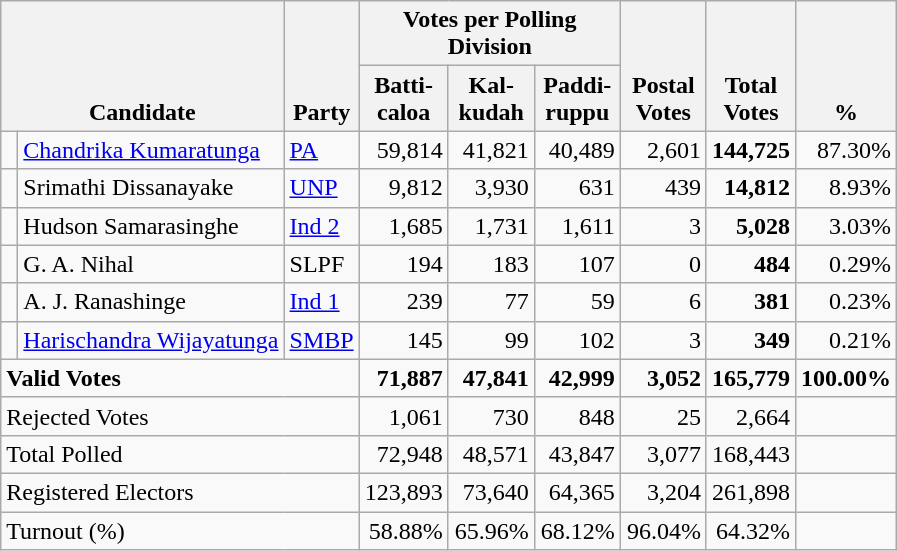<table class="wikitable" border="1" style="text-align:right;">
<tr>
<th align=left valign=bottom rowspan=2 colspan=2>Candidate</th>
<th align=left valign=bottom rowspan=2 width="40">Party</th>
<th colspan=3>Votes per Polling Division</th>
<th align=center valign=bottom rowspan=2 width="50">Postal<br>Votes</th>
<th align=center valign=bottom rowspan=2 width="50">Total Votes</th>
<th align=center valign=bottom rowspan=2 width="50">%</th>
</tr>
<tr>
<th align=center valign=bottom width="50">Batti-<br>caloa</th>
<th align=center valign=bottom width="50">Kal-<br>kudah</th>
<th align=center valign=bottom width="50">Paddi-<br>ruppu</th>
</tr>
<tr>
<td bgcolor=> </td>
<td align=left><a href='#'>Chandrika Kumaratunga</a></td>
<td align=left><a href='#'>PA</a></td>
<td>59,814</td>
<td>41,821</td>
<td>40,489</td>
<td>2,601</td>
<td><strong>144,725</strong></td>
<td>87.30%</td>
</tr>
<tr>
<td bgcolor=> </td>
<td align=left>Srimathi Dissanayake</td>
<td align=left><a href='#'>UNP</a></td>
<td>9,812</td>
<td>3,930</td>
<td>631</td>
<td>439</td>
<td><strong>14,812</strong></td>
<td>8.93%</td>
</tr>
<tr>
<td bgcolor=> </td>
<td align=left>Hudson Samarasinghe</td>
<td align=left><a href='#'>Ind 2</a></td>
<td>1,685</td>
<td>1,731</td>
<td>1,611</td>
<td>3</td>
<td><strong>5,028</strong></td>
<td>3.03%</td>
</tr>
<tr>
<td bgcolor=> </td>
<td align=left>G. A. Nihal</td>
<td align=left>SLPF</td>
<td>194</td>
<td>183</td>
<td>107</td>
<td>0</td>
<td><strong>484</strong></td>
<td>0.29%</td>
</tr>
<tr>
<td bgcolor=> </td>
<td align=left>A. J. Ranashinge</td>
<td align=left><a href='#'>Ind 1</a></td>
<td>239</td>
<td>77</td>
<td>59</td>
<td>6</td>
<td><strong>381</strong></td>
<td>0.23%</td>
</tr>
<tr>
<td bgcolor=> </td>
<td align=left><a href='#'>Harischandra Wijayatunga</a></td>
<td align=left><a href='#'>SMBP</a></td>
<td>145</td>
<td>99</td>
<td>102</td>
<td>3</td>
<td><strong>349</strong></td>
<td>0.21%</td>
</tr>
<tr>
<td align=left colspan=3><strong>Valid Votes</strong></td>
<td><strong>71,887</strong></td>
<td><strong>47,841</strong></td>
<td><strong>42,999</strong></td>
<td><strong>3,052</strong></td>
<td><strong>165,779</strong></td>
<td><strong>100.00%</strong></td>
</tr>
<tr>
<td align=left colspan=3>Rejected Votes</td>
<td>1,061</td>
<td>730</td>
<td>848</td>
<td>25</td>
<td>2,664</td>
<td></td>
</tr>
<tr>
<td align=left colspan=3>Total Polled</td>
<td>72,948</td>
<td>48,571</td>
<td>43,847</td>
<td>3,077</td>
<td>168,443</td>
<td></td>
</tr>
<tr>
<td align=left colspan=3>Registered Electors</td>
<td>123,893</td>
<td>73,640</td>
<td>64,365</td>
<td>3,204</td>
<td>261,898</td>
<td></td>
</tr>
<tr>
<td align=left colspan=3>Turnout (%)</td>
<td>58.88%</td>
<td>65.96%</td>
<td>68.12%</td>
<td>96.04%</td>
<td>64.32%</td>
<td></td>
</tr>
</table>
